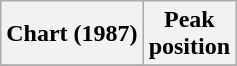<table class="wikitable plainrowheaders sortable">
<tr>
<th scope="col">Chart (1987)</th>
<th scope="col">Peak<br>position</th>
</tr>
<tr>
</tr>
</table>
